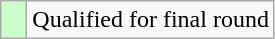<table class="wikitable">
<tr>
<td style="width:10px; background:#cfc"></td>
<td>Qualified for final round</td>
</tr>
</table>
